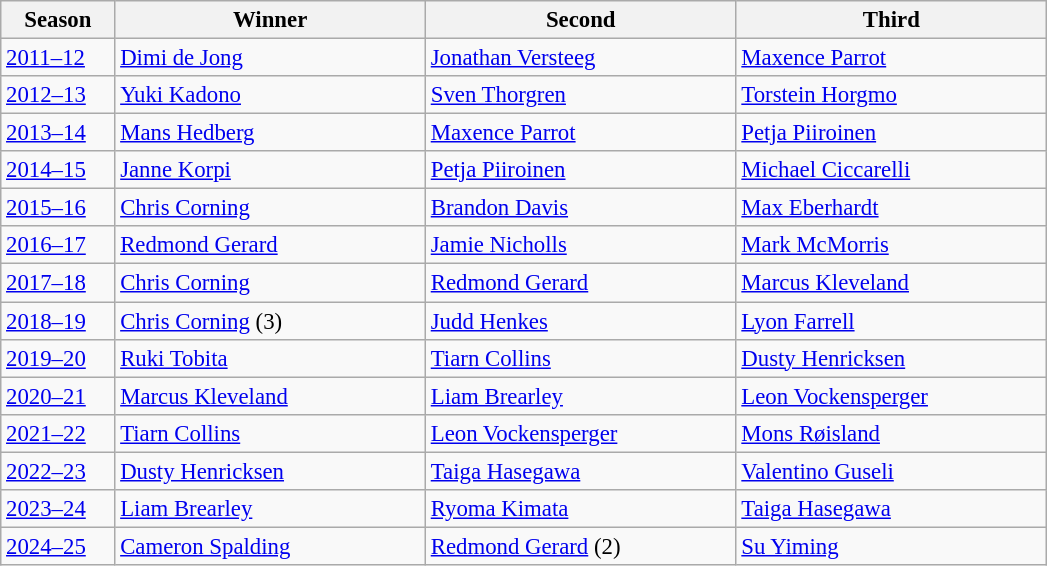<table class="wikitable" style="font-size:95%;">
<tr>
<th width="69">Season</th>
<th width="200">Winner</th>
<th width="200">Second</th>
<th width="200">Third</th>
</tr>
<tr>
<td><a href='#'>2011–12</a></td>
<td> <a href='#'>Dimi de Jong</a></td>
<td> <a href='#'>Jonathan Versteeg</a></td>
<td> <a href='#'>Maxence Parrot</a></td>
</tr>
<tr>
<td><a href='#'>2012–13</a></td>
<td> <a href='#'>Yuki Kadono</a></td>
<td> <a href='#'>Sven Thorgren</a></td>
<td> <a href='#'>Torstein Horgmo</a></td>
</tr>
<tr>
<td><a href='#'>2013–14</a></td>
<td> <a href='#'>Mans Hedberg</a></td>
<td> <a href='#'>Maxence Parrot</a></td>
<td> <a href='#'>Petja Piiroinen</a></td>
</tr>
<tr>
<td><a href='#'>2014–15</a></td>
<td> <a href='#'>Janne Korpi</a></td>
<td> <a href='#'>Petja Piiroinen</a></td>
<td> <a href='#'>Michael Ciccarelli</a></td>
</tr>
<tr>
<td><a href='#'>2015–16</a></td>
<td> <a href='#'>Chris Corning</a></td>
<td> <a href='#'>Brandon Davis</a></td>
<td> <a href='#'>Max Eberhardt</a></td>
</tr>
<tr>
<td><a href='#'>2016–17</a></td>
<td> <a href='#'>Redmond Gerard</a></td>
<td> <a href='#'>Jamie Nicholls</a></td>
<td> <a href='#'>Mark McMorris</a></td>
</tr>
<tr>
<td><a href='#'>2017–18</a></td>
<td> <a href='#'>Chris Corning</a></td>
<td> <a href='#'>Redmond Gerard</a></td>
<td> <a href='#'>Marcus Kleveland</a></td>
</tr>
<tr>
<td><a href='#'>2018–19</a></td>
<td> <a href='#'>Chris Corning</a> (3)</td>
<td> <a href='#'>Judd Henkes</a></td>
<td> <a href='#'>Lyon Farrell</a></td>
</tr>
<tr>
<td><a href='#'>2019–20</a></td>
<td> <a href='#'>Ruki Tobita</a></td>
<td> <a href='#'>Tiarn Collins</a></td>
<td> <a href='#'>Dusty Henricksen</a></td>
</tr>
<tr>
<td><a href='#'>2020–21</a></td>
<td> <a href='#'>Marcus Kleveland</a></td>
<td> <a href='#'>Liam Brearley</a></td>
<td> <a href='#'>Leon Vockensperger</a></td>
</tr>
<tr>
<td><a href='#'>2021–22</a></td>
<td> <a href='#'>Tiarn Collins</a></td>
<td> <a href='#'>Leon Vockensperger</a></td>
<td> <a href='#'>Mons Røisland</a></td>
</tr>
<tr>
<td><a href='#'>2022–23</a></td>
<td> <a href='#'>Dusty Henricksen</a></td>
<td> <a href='#'>Taiga Hasegawa</a></td>
<td> <a href='#'>Valentino Guseli</a></td>
</tr>
<tr>
<td><a href='#'>2023–24</a></td>
<td> <a href='#'>Liam Brearley</a></td>
<td> <a href='#'>Ryoma Kimata</a></td>
<td> <a href='#'>Taiga Hasegawa</a></td>
</tr>
<tr>
<td><a href='#'>2024–25</a></td>
<td> <a href='#'>Cameron Spalding</a></td>
<td> <a href='#'>Redmond Gerard</a> (2)</td>
<td> <a href='#'>Su Yiming</a></td>
</tr>
</table>
